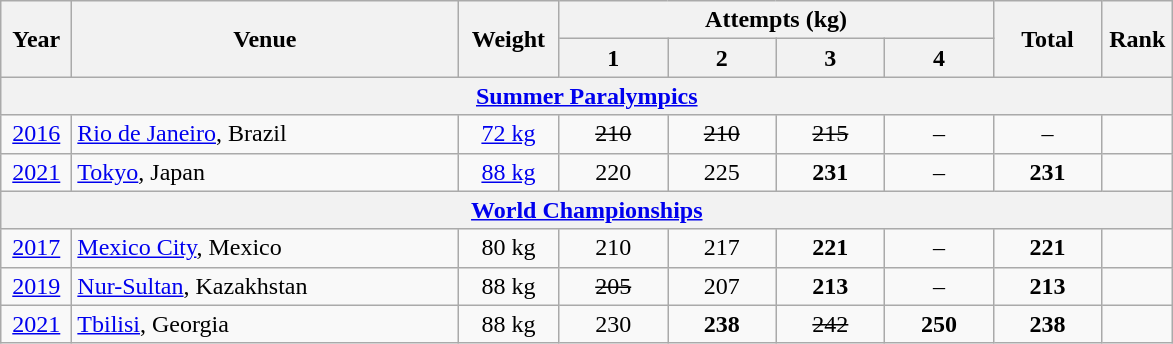<table class = "wikitable" style="text-align:center;">
<tr>
<th rowspan=2 width=40>Year</th>
<th rowspan=2 width=250>Venue</th>
<th rowspan=2 width=60>Weight</th>
<th colspan=4>Attempts (kg)</th>
<th rowspan=2 width=65>Total</th>
<th rowspan=2 width=40>Rank</th>
</tr>
<tr>
<th width=65>1</th>
<th width=65>2</th>
<th width=65>3</th>
<th width=65>4</th>
</tr>
<tr>
<th colspan=13><a href='#'>Summer Paralympics</a></th>
</tr>
<tr>
<td><a href='#'>2016</a></td>
<td align=left><a href='#'>Rio de Janeiro</a>, Brazil</td>
<td><a href='#'>72 kg</a></td>
<td><s>210</s></td>
<td><s>210</s></td>
<td><s>215</s></td>
<td>–</td>
<td>–</td>
<td><strong></strong></td>
</tr>
<tr>
<td><a href='#'>2021</a></td>
<td align=left><a href='#'>Tokyo</a>, Japan</td>
<td><a href='#'>88 kg</a></td>
<td>220</td>
<td>225</td>
<td><strong>231</strong> <strong></strong></td>
<td>–</td>
<td><strong>231</strong></td>
<td></td>
</tr>
<tr>
<th colspan=13><a href='#'>World Championships</a></th>
</tr>
<tr>
<td><a href='#'>2017</a></td>
<td align=left><a href='#'>Mexico City</a>, Mexico</td>
<td>80 kg</td>
<td>210</td>
<td>217</td>
<td><strong>221</strong></td>
<td>–</td>
<td><strong>221</strong></td>
<td></td>
</tr>
<tr>
<td><a href='#'>2019</a></td>
<td align=left><a href='#'>Nur-Sultan</a>, Kazakhstan</td>
<td>88 kg</td>
<td><s>205</s></td>
<td>207</td>
<td><strong>213</strong></td>
<td>–</td>
<td><strong>213</strong></td>
<td></td>
</tr>
<tr>
<td><a href='#'>2021</a></td>
<td align=left><a href='#'>Tbilisi</a>, Georgia</td>
<td>88 kg</td>
<td>230</td>
<td><strong>238</strong></td>
<td><s>242</s></td>
<td><strong>250</strong> <strong></strong></td>
<td><strong>238</strong></td>
<td></td>
</tr>
</table>
